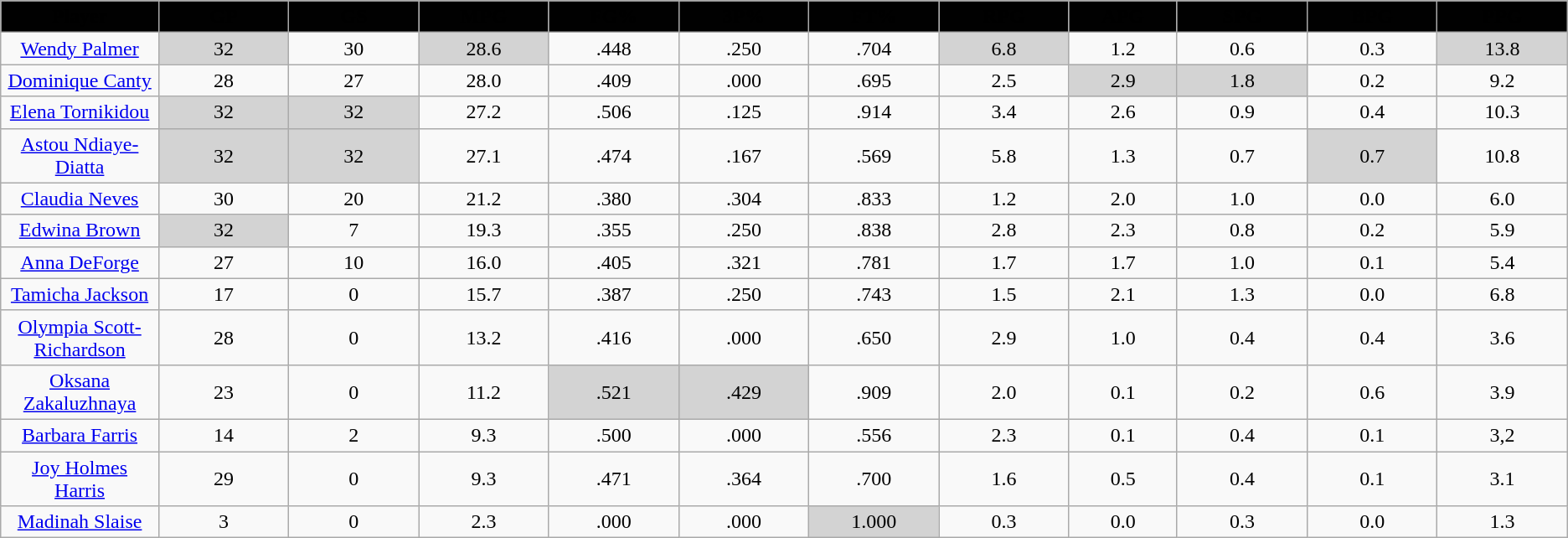<table class="wikitable sortable" style="text-align:center;">
<tr>
<th style="background: #010101" width="6%"><span>Player</span></th>
<th style="background: #010101" width="6%"><span>GP</span></th>
<th style="background: #010101" width="6%"><span>GS</span></th>
<th style="background: #010101" width="6%"><span>MPG</span></th>
<th style="background: #010101" width="6%"><span>FG%</span></th>
<th style="background: #010101" width="6%"><span>3P%</span></th>
<th style="background: #010101" width="6%"><span>FT%</span></th>
<th style="background: #010101" width="6%"><span>RPG</span></th>
<th style="background: #010101" width="5%"><span>APG</span></th>
<th style="background: #010101" width="6%"><span>SPG</span></th>
<th style="background: #010101" width="6%"><span>BPG</span></th>
<th style="background: #010101" width="6%"><span>PPG</span></th>
</tr>
<tr>
<td><a href='#'>Wendy Palmer</a></td>
<td style="background:#D3D3D3;">32</td>
<td>30</td>
<td style="background:#D3D3D3;">28.6</td>
<td>.448</td>
<td>.250</td>
<td>.704</td>
<td style="background:#D3D3D3;">6.8</td>
<td>1.2</td>
<td>0.6</td>
<td>0.3</td>
<td style="background:#D3D3D3;">13.8</td>
</tr>
<tr>
<td><a href='#'>Dominique Canty</a></td>
<td>28</td>
<td>27</td>
<td>28.0</td>
<td>.409</td>
<td>.000</td>
<td>.695</td>
<td>2.5</td>
<td style="background:#D3D3D3;">2.9</td>
<td style="background:#D3D3D3;">1.8</td>
<td>0.2</td>
<td>9.2</td>
</tr>
<tr>
<td><a href='#'>Elena Tornikidou</a></td>
<td style="background:#D3D3D3;">32</td>
<td style="background:#D3D3D3;">32</td>
<td>27.2</td>
<td>.506</td>
<td>.125</td>
<td>.914</td>
<td>3.4</td>
<td>2.6</td>
<td>0.9</td>
<td>0.4</td>
<td>10.3</td>
</tr>
<tr>
<td><a href='#'>Astou Ndiaye-Diatta</a></td>
<td style="background:#D3D3D3;">32</td>
<td style="background:#D3D3D3;">32</td>
<td>27.1</td>
<td>.474</td>
<td>.167</td>
<td>.569</td>
<td>5.8</td>
<td>1.3</td>
<td>0.7</td>
<td style="background:#D3D3D3;">0.7</td>
<td>10.8</td>
</tr>
<tr>
<td><a href='#'>Claudia Neves</a></td>
<td>30</td>
<td>20</td>
<td>21.2</td>
<td>.380</td>
<td>.304</td>
<td>.833</td>
<td>1.2</td>
<td>2.0</td>
<td>1.0</td>
<td>0.0</td>
<td>6.0</td>
</tr>
<tr>
<td><a href='#'>Edwina Brown</a></td>
<td style="background:#D3D3D3;">32</td>
<td>7</td>
<td>19.3</td>
<td>.355</td>
<td>.250</td>
<td>.838</td>
<td>2.8</td>
<td>2.3</td>
<td>0.8</td>
<td>0.2</td>
<td>5.9</td>
</tr>
<tr>
<td><a href='#'>Anna DeForge</a></td>
<td>27</td>
<td>10</td>
<td>16.0</td>
<td>.405</td>
<td>.321</td>
<td>.781</td>
<td>1.7</td>
<td>1.7</td>
<td>1.0</td>
<td>0.1</td>
<td>5.4</td>
</tr>
<tr>
<td><a href='#'>Tamicha Jackson</a></td>
<td>17</td>
<td>0</td>
<td>15.7</td>
<td>.387</td>
<td>.250</td>
<td>.743</td>
<td>1.5</td>
<td>2.1</td>
<td>1.3</td>
<td>0.0</td>
<td>6.8</td>
</tr>
<tr>
<td><a href='#'>Olympia Scott-Richardson</a></td>
<td>28</td>
<td>0</td>
<td>13.2</td>
<td>.416</td>
<td>.000</td>
<td>.650</td>
<td>2.9</td>
<td>1.0</td>
<td>0.4</td>
<td>0.4</td>
<td>3.6</td>
</tr>
<tr>
<td><a href='#'>Oksana Zakaluzhnaya</a></td>
<td>23</td>
<td>0</td>
<td>11.2</td>
<td style="background:#D3D3D3;">.521</td>
<td style="background:#D3D3D3;">.429</td>
<td>.909</td>
<td>2.0</td>
<td>0.1</td>
<td>0.2</td>
<td>0.6</td>
<td>3.9</td>
</tr>
<tr>
<td><a href='#'>Barbara Farris</a></td>
<td>14</td>
<td>2</td>
<td>9.3</td>
<td>.500</td>
<td>.000</td>
<td>.556</td>
<td>2.3</td>
<td>0.1</td>
<td>0.4</td>
<td>0.1</td>
<td>3,2</td>
</tr>
<tr>
<td><a href='#'>Joy Holmes Harris</a></td>
<td>29</td>
<td>0</td>
<td>9.3</td>
<td>.471</td>
<td>.364</td>
<td>.700</td>
<td>1.6</td>
<td>0.5</td>
<td>0.4</td>
<td>0.1</td>
<td>3.1</td>
</tr>
<tr>
<td><a href='#'>Madinah Slaise</a></td>
<td>3</td>
<td>0</td>
<td>2.3</td>
<td>.000</td>
<td>.000</td>
<td style="background:#D3D3D3;">1.000</td>
<td>0.3</td>
<td>0.0</td>
<td>0.3</td>
<td>0.0</td>
<td>1.3</td>
</tr>
</table>
